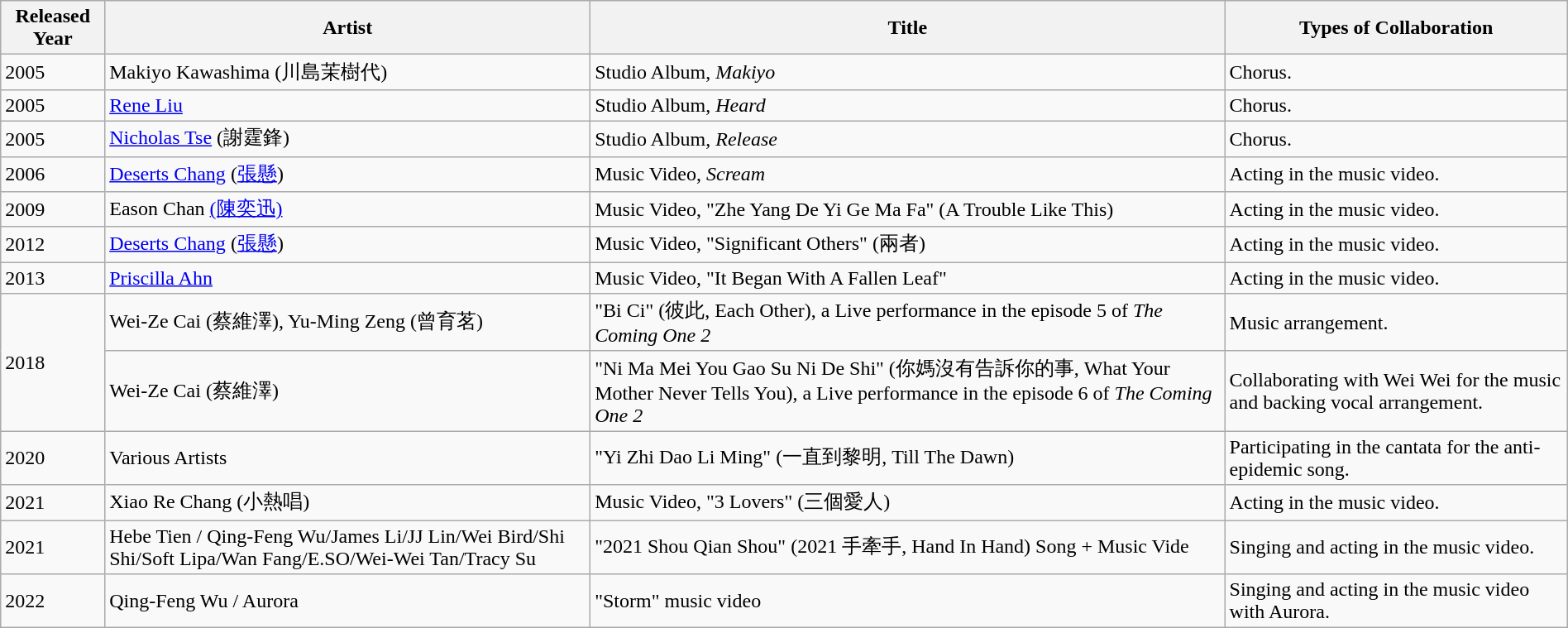<table class="wikitable" width="100%"">
<tr>
<th>Released Year</th>
<th>Artist</th>
<th>Title</th>
<th>Types of Collaboration</th>
</tr>
<tr>
<td>2005</td>
<td>Makiyo Kawashima (川島茉樹代)</td>
<td>Studio Album, <em>Makiyo</em></td>
<td>Chorus.</td>
</tr>
<tr>
<td>2005</td>
<td><a href='#'>Rene Liu</a></td>
<td>Studio Album, <em>Heard</em></td>
<td>Chorus.</td>
</tr>
<tr>
<td>2005</td>
<td><a href='#'>Nicholas Tse</a> (謝霆鋒)</td>
<td>Studio Album, <em>Release</em></td>
<td>Chorus.</td>
</tr>
<tr>
<td>2006</td>
<td><a href='#'>Deserts Chang</a> (<a href='#'>張懸</a>)</td>
<td>Music Video, <em>Scream</em></td>
<td>Acting in the music video.</td>
</tr>
<tr>
<td>2009</td>
<td>Eason Chan <a href='#'>(陳奕迅)</a></td>
<td>Music Video, "Zhe Yang De Yi Ge Ma Fa" (A Trouble Like This)</td>
<td>Acting in the music video.</td>
</tr>
<tr>
<td>2012</td>
<td><a href='#'>Deserts Chang</a> (<a href='#'>張懸</a>)</td>
<td>Music Video, "Significant Others" (兩者)</td>
<td>Acting in the music video.</td>
</tr>
<tr>
<td>2013</td>
<td><a href='#'>Priscilla Ahn</a></td>
<td>Music Video, "It Began With A Fallen Leaf"</td>
<td>Acting in the music video.</td>
</tr>
<tr>
<td rowspan="2">2018</td>
<td>Wei-Ze Cai (蔡維澤), Yu-Ming Zeng (曾育茗)</td>
<td>"Bi Ci" (彼此, Each Other), a Live performance in the episode 5 of <em>The Coming One 2</em></td>
<td>Music arrangement.</td>
</tr>
<tr>
<td>Wei-Ze Cai (蔡維澤)</td>
<td>"Ni Ma Mei You Gao Su Ni De Shi" (你媽沒有告訴你的事, What Your Mother Never Tells You), a Live performance in the episode 6 of <em>The Coming One 2</em></td>
<td>Collaborating with Wei Wei for the music and backing vocal arrangement.</td>
</tr>
<tr>
<td>2020</td>
<td>Various Artists</td>
<td>"Yi Zhi Dao Li Ming" (一直到黎明, Till The Dawn)</td>
<td>Participating in the cantata for the anti-epidemic song.</td>
</tr>
<tr>
<td>2021</td>
<td>Xiao Re Chang (小熱唱)</td>
<td>Music Video, "3 Lovers" (三個愛人)</td>
<td>Acting in the music video.</td>
</tr>
<tr>
<td>2021</td>
<td>Hebe Tien / Qing-Feng Wu/James Li/JJ Lin/Wei Bird/Shi Shi/Soft Lipa/Wan Fang/E.SO/Wei-Wei Tan/Tracy Su</td>
<td>"2021 Shou Qian Shou" (2021 手牽手, Hand In Hand) Song + Music Vide</td>
<td>Singing and acting in the music video.</td>
</tr>
<tr>
<td>2022</td>
<td>Qing-Feng Wu / Aurora</td>
<td>"Storm" music video</td>
<td>Singing and acting in the music video with Aurora.</td>
</tr>
</table>
